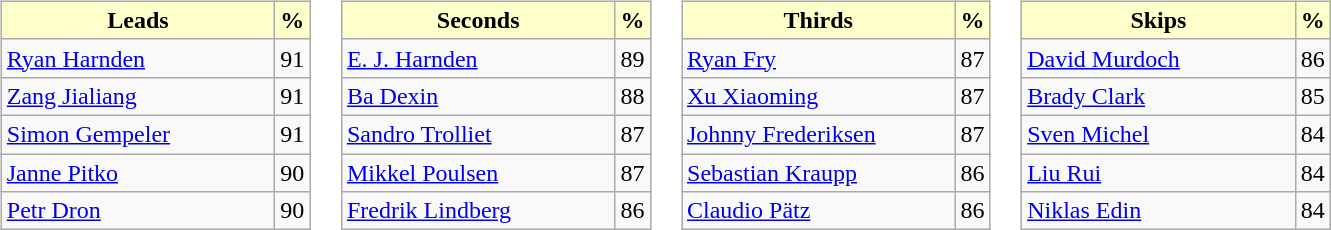<table table>
<tr>
<td valign=top><br><table class="wikitable">
<tr>
<th style="background: #ffffcc; width:175px;">Leads</th>
<th style="background: #ffffcc;">%</th>
</tr>
<tr>
<td> <a href='#'>Ryan Harnden</a></td>
<td>91</td>
</tr>
<tr>
<td> <a href='#'>Zang Jialiang</a></td>
<td>91</td>
</tr>
<tr>
<td> <a href='#'>Simon Gempeler</a></td>
<td>91</td>
</tr>
<tr>
<td> <a href='#'>Janne Pitko</a></td>
<td>90</td>
</tr>
<tr>
<td> <a href='#'>Petr Dron</a></td>
<td>90</td>
</tr>
</table>
</td>
<td valign=top><br><table class="wikitable">
<tr>
<th style="background: #ffffcc; width:175px;">Seconds</th>
<th style="background: #ffffcc;">%</th>
</tr>
<tr>
<td> <a href='#'>E. J. Harnden</a></td>
<td>89</td>
</tr>
<tr>
<td> <a href='#'>Ba Dexin</a></td>
<td>88</td>
</tr>
<tr>
<td> <a href='#'>Sandro Trolliet</a></td>
<td>87</td>
</tr>
<tr>
<td> <a href='#'>Mikkel Poulsen</a></td>
<td>87</td>
</tr>
<tr>
<td> <a href='#'>Fredrik Lindberg</a></td>
<td>86</td>
</tr>
</table>
</td>
<td valign=top><br><table class="wikitable">
<tr>
<th style="background: #ffffcc; width:175px;">Thirds</th>
<th style="background: #ffffcc;">%</th>
</tr>
<tr>
<td> <a href='#'>Ryan Fry</a></td>
<td>87</td>
</tr>
<tr>
<td> <a href='#'>Xu Xiaoming</a></td>
<td>87</td>
</tr>
<tr>
<td> <a href='#'>Johnny Frederiksen</a></td>
<td>87</td>
</tr>
<tr>
<td> <a href='#'>Sebastian Kraupp</a></td>
<td>86</td>
</tr>
<tr>
<td> <a href='#'>Claudio Pätz</a></td>
<td>86</td>
</tr>
</table>
</td>
<td valign=top><br><table class="wikitable">
<tr>
<th style="background: #ffffcc; width:175px;">Skips</th>
<th style="background: #ffffcc;">%</th>
</tr>
<tr>
<td> <a href='#'>David Murdoch</a></td>
<td>86</td>
</tr>
<tr>
<td> <a href='#'>Brady Clark</a></td>
<td>85</td>
</tr>
<tr>
<td> <a href='#'>Sven Michel</a></td>
<td>84</td>
</tr>
<tr>
<td> <a href='#'>Liu Rui</a></td>
<td>84</td>
</tr>
<tr>
<td> <a href='#'>Niklas Edin</a></td>
<td>84</td>
</tr>
</table>
</td>
</tr>
</table>
